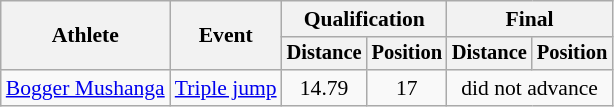<table class=wikitable style="font-size:90%">
<tr>
<th rowspan="2">Athlete</th>
<th rowspan="2">Event</th>
<th colspan="2">Qualification</th>
<th colspan="2">Final</th>
</tr>
<tr style="font-size:95%">
<th>Distance</th>
<th>Position</th>
<th>Distance</th>
<th>Position</th>
</tr>
<tr align=center>
<td align=left><a href='#'>Bogger Mushanga</a></td>
<td align=left><a href='#'>Triple jump</a></td>
<td>14.79</td>
<td>17</td>
<td colspan=2>did not advance</td>
</tr>
</table>
